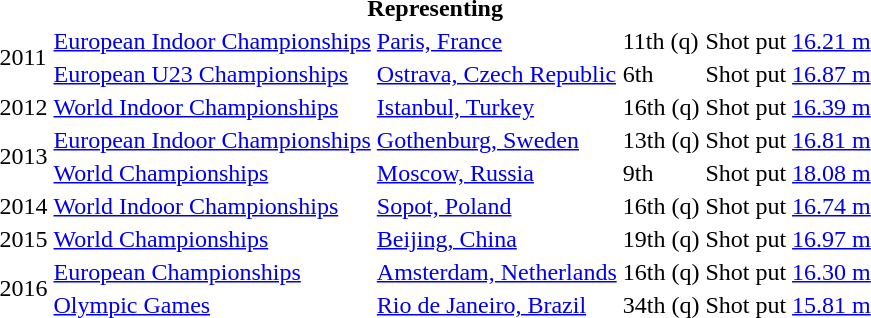<table>
<tr>
<th colspan="6">Representing </th>
</tr>
<tr>
<td rowspan=2>2011</td>
<td><a href='#'>European Indoor Championships</a></td>
<td><a href='#'>Paris, France</a></td>
<td>11th (q)</td>
<td>Shot put</td>
<td><a href='#'>16.21 m</a></td>
</tr>
<tr>
<td><a href='#'>European U23 Championships</a></td>
<td><a href='#'>Ostrava, Czech Republic</a></td>
<td>6th</td>
<td>Shot put</td>
<td><a href='#'>16.87 m</a></td>
</tr>
<tr>
<td>2012</td>
<td><a href='#'>World Indoor Championships</a></td>
<td><a href='#'>Istanbul, Turkey</a></td>
<td>16th (q)</td>
<td>Shot put</td>
<td><a href='#'>16.39 m</a></td>
</tr>
<tr>
<td rowspan=2>2013</td>
<td><a href='#'>European Indoor Championships</a></td>
<td><a href='#'>Gothenburg, Sweden</a></td>
<td>13th (q)</td>
<td>Shot put</td>
<td><a href='#'>16.81 m</a></td>
</tr>
<tr>
<td><a href='#'>World Championships</a></td>
<td><a href='#'>Moscow, Russia</a></td>
<td>9th</td>
<td>Shot put</td>
<td><a href='#'>18.08 m</a></td>
</tr>
<tr>
<td>2014</td>
<td><a href='#'>World Indoor Championships</a></td>
<td><a href='#'>Sopot, Poland</a></td>
<td>16th (q)</td>
<td>Shot put</td>
<td><a href='#'>16.74 m</a></td>
</tr>
<tr>
<td>2015</td>
<td><a href='#'>World Championships</a></td>
<td><a href='#'>Beijing, China</a></td>
<td>19th (q)</td>
<td>Shot put</td>
<td><a href='#'>16.97 m</a></td>
</tr>
<tr>
<td rowspan=2>2016</td>
<td><a href='#'>European Championships</a></td>
<td><a href='#'>Amsterdam, Netherlands</a></td>
<td>16th (q)</td>
<td>Shot put</td>
<td><a href='#'>16.30 m</a></td>
</tr>
<tr>
<td><a href='#'>Olympic Games</a></td>
<td><a href='#'>Rio de Janeiro, Brazil</a></td>
<td>34th (q)</td>
<td>Shot put</td>
<td><a href='#'>15.81 m</a></td>
</tr>
</table>
